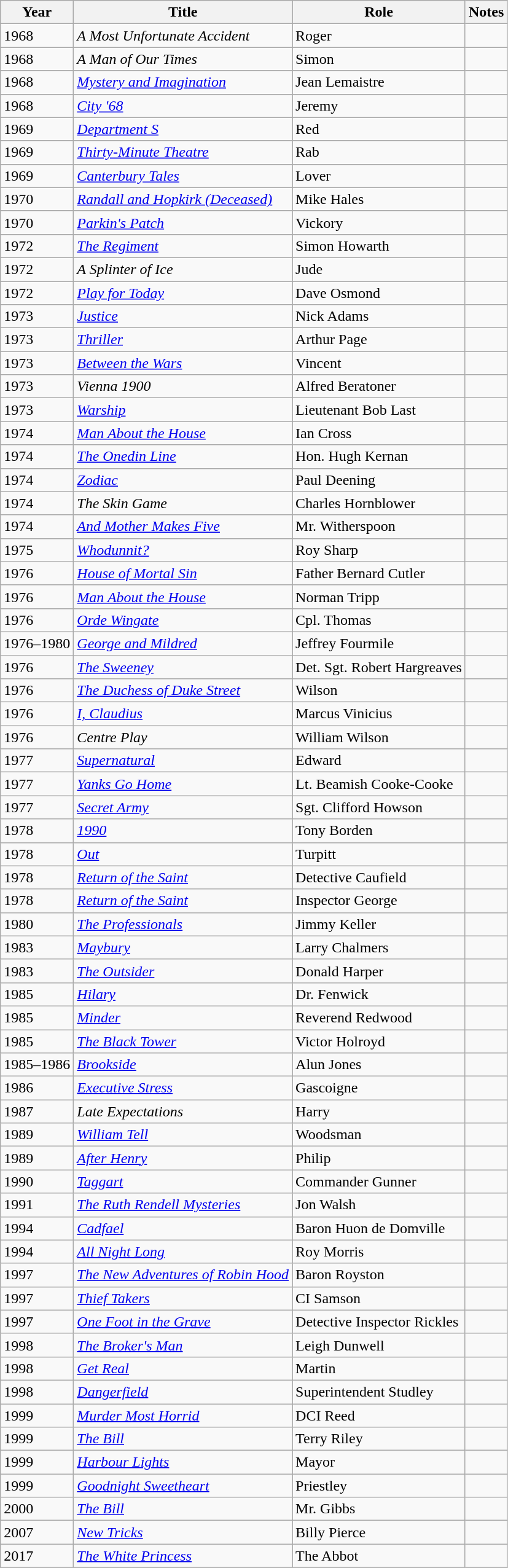<table class="wikitable">
<tr>
<th>Year</th>
<th>Title</th>
<th>Role</th>
<th>Notes</th>
</tr>
<tr>
<td>1968</td>
<td><em>A Most Unfortunate Accident</em></td>
<td>Roger</td>
<td></td>
</tr>
<tr>
<td>1968</td>
<td><em>A Man of Our Times</em></td>
<td>Simon</td>
<td></td>
</tr>
<tr>
<td>1968</td>
<td><em><a href='#'>Mystery and Imagination</a></em></td>
<td>Jean Lemaistre</td>
<td></td>
</tr>
<tr>
<td>1968</td>
<td><em><a href='#'>City '68</a></em></td>
<td>Jeremy</td>
<td></td>
</tr>
<tr>
<td>1969</td>
<td><em><a href='#'>Department S</a></em></td>
<td>Red</td>
<td></td>
</tr>
<tr>
<td>1969</td>
<td><em><a href='#'>Thirty-Minute Theatre</a></em></td>
<td>Rab</td>
<td></td>
</tr>
<tr>
<td>1969</td>
<td><em><a href='#'>Canterbury Tales</a></em></td>
<td>Lover</td>
<td></td>
</tr>
<tr>
<td>1970</td>
<td><em><a href='#'>Randall and Hopkirk (Deceased)</a></em></td>
<td>Mike Hales</td>
<td></td>
</tr>
<tr>
<td>1970</td>
<td><em><a href='#'>Parkin's Patch</a></em></td>
<td>Vickory</td>
<td></td>
</tr>
<tr>
<td>1972</td>
<td><em><a href='#'>The Regiment</a></em></td>
<td>Simon Howarth</td>
<td></td>
</tr>
<tr>
<td>1972</td>
<td><em>A Splinter of Ice</em></td>
<td>Jude</td>
<td></td>
</tr>
<tr>
<td>1972</td>
<td><em><a href='#'>Play for Today</a></em></td>
<td>Dave Osmond</td>
<td></td>
</tr>
<tr>
<td>1973</td>
<td><em><a href='#'>Justice</a></em></td>
<td>Nick Adams</td>
<td></td>
</tr>
<tr>
<td>1973</td>
<td><em><a href='#'>Thriller</a></em></td>
<td>Arthur Page</td>
<td></td>
</tr>
<tr>
<td>1973</td>
<td><em><a href='#'>Between the Wars</a></em></td>
<td>Vincent</td>
<td></td>
</tr>
<tr>
<td>1973</td>
<td><em>Vienna 1900</em></td>
<td>Alfred Beratoner</td>
<td></td>
</tr>
<tr>
<td>1973</td>
<td><em><a href='#'>Warship</a></em></td>
<td>Lieutenant Bob Last</td>
<td></td>
</tr>
<tr>
<td>1974</td>
<td><em><a href='#'>Man About the House</a></em></td>
<td>Ian Cross</td>
<td></td>
</tr>
<tr>
<td>1974</td>
<td><em><a href='#'>The Onedin Line</a></em></td>
<td>Hon. Hugh Kernan</td>
<td></td>
</tr>
<tr>
<td>1974</td>
<td><em><a href='#'>Zodiac</a></em></td>
<td>Paul Deening</td>
<td></td>
</tr>
<tr>
<td>1974</td>
<td><em>The Skin Game</em></td>
<td>Charles Hornblower</td>
<td></td>
</tr>
<tr>
<td>1974</td>
<td><em><a href='#'>And Mother Makes Five</a></em></td>
<td>Mr. Witherspoon</td>
<td></td>
</tr>
<tr>
<td>1975</td>
<td><em><a href='#'>Whodunnit?</a></em></td>
<td>Roy Sharp</td>
<td></td>
</tr>
<tr>
<td>1976</td>
<td><em><a href='#'>House of Mortal Sin</a></em></td>
<td>Father Bernard Cutler</td>
<td></td>
</tr>
<tr>
<td>1976</td>
<td><em><a href='#'>Man About the House</a></em></td>
<td>Norman Tripp</td>
<td></td>
</tr>
<tr>
<td>1976</td>
<td><em><a href='#'>Orde Wingate</a></em></td>
<td>Cpl. Thomas</td>
<td></td>
</tr>
<tr>
<td>1976–1980</td>
<td><em><a href='#'>George and Mildred</a></em></td>
<td>Jeffrey Fourmile</td>
<td></td>
</tr>
<tr>
<td>1976</td>
<td><em><a href='#'>The Sweeney</a></em></td>
<td>Det. Sgt. Robert Hargreaves</td>
<td></td>
</tr>
<tr>
<td>1976</td>
<td><em><a href='#'>The Duchess of Duke Street</a></em></td>
<td>Wilson</td>
<td></td>
</tr>
<tr>
<td>1976</td>
<td><em><a href='#'>I, Claudius</a></em></td>
<td>Marcus Vinicius</td>
<td></td>
</tr>
<tr>
<td>1976</td>
<td><em>Centre Play</em></td>
<td>William Wilson</td>
<td></td>
</tr>
<tr>
<td>1977</td>
<td><em><a href='#'>Supernatural</a></em></td>
<td>Edward</td>
<td></td>
</tr>
<tr>
<td>1977</td>
<td><em><a href='#'>Yanks Go Home</a></em></td>
<td>Lt. Beamish Cooke-Cooke</td>
<td></td>
</tr>
<tr>
<td>1977</td>
<td><em><a href='#'>Secret Army</a></em></td>
<td>Sgt. Clifford Howson</td>
<td></td>
</tr>
<tr>
<td>1978</td>
<td><em><a href='#'>1990</a></em></td>
<td>Tony Borden</td>
<td></td>
</tr>
<tr>
<td>1978</td>
<td><em><a href='#'>Out</a></em></td>
<td>Turpitt</td>
<td></td>
</tr>
<tr>
<td>1978</td>
<td><em><a href='#'>Return of the Saint</a></em></td>
<td>Detective Caufield</td>
<td></td>
</tr>
<tr>
<td>1978</td>
<td><em><a href='#'>Return of the Saint</a></em></td>
<td>Inspector George</td>
<td></td>
</tr>
<tr>
<td>1980</td>
<td><em><a href='#'>The Professionals</a></em></td>
<td>Jimmy Keller</td>
<td></td>
</tr>
<tr>
<td>1983</td>
<td><em><a href='#'>Maybury</a></em></td>
<td>Larry Chalmers</td>
<td></td>
</tr>
<tr>
<td>1983</td>
<td><em><a href='#'>The Outsider</a></em></td>
<td>Donald Harper</td>
<td></td>
</tr>
<tr>
<td>1985</td>
<td><em><a href='#'>Hilary</a></em></td>
<td>Dr. Fenwick</td>
<td></td>
</tr>
<tr>
<td>1985</td>
<td><em><a href='#'>Minder</a></em></td>
<td>Reverend Redwood</td>
<td></td>
</tr>
<tr>
<td>1985</td>
<td><em><a href='#'>The Black Tower</a></em></td>
<td>Victor Holroyd</td>
<td></td>
</tr>
<tr>
<td>1985–1986</td>
<td><em><a href='#'>Brookside</a></em></td>
<td>Alun Jones</td>
</tr>
<tr>
<td>1986</td>
<td><em><a href='#'>Executive Stress</a></em></td>
<td>Gascoigne</td>
<td></td>
</tr>
<tr>
<td>1987</td>
<td><em>Late Expectations</em></td>
<td>Harry</td>
<td></td>
</tr>
<tr>
<td>1989</td>
<td><em><a href='#'>William Tell</a></em></td>
<td>Woodsman</td>
<td></td>
</tr>
<tr>
<td>1989</td>
<td><em><a href='#'>After Henry</a></em></td>
<td>Philip</td>
<td></td>
</tr>
<tr>
<td>1990</td>
<td><em><a href='#'>Taggart</a></em></td>
<td>Commander Gunner</td>
<td></td>
</tr>
<tr>
<td>1991</td>
<td><em><a href='#'>The Ruth Rendell Mysteries</a></em></td>
<td>Jon Walsh</td>
<td></td>
</tr>
<tr>
<td>1994</td>
<td><em><a href='#'>Cadfael</a></em></td>
<td>Baron Huon de Domville</td>
<td></td>
</tr>
<tr>
<td>1994</td>
<td><em><a href='#'>All Night Long</a></em></td>
<td>Roy Morris</td>
<td></td>
</tr>
<tr>
<td>1997</td>
<td><em><a href='#'>The New Adventures of Robin Hood</a></em></td>
<td>Baron Royston</td>
<td></td>
</tr>
<tr>
<td>1997</td>
<td><em><a href='#'>Thief Takers</a></em></td>
<td>CI Samson</td>
<td></td>
</tr>
<tr>
<td>1997</td>
<td><em><a href='#'>One Foot in the Grave</a></em></td>
<td>Detective Inspector Rickles</td>
<td></td>
</tr>
<tr>
<td>1998</td>
<td><em><a href='#'>The Broker's Man</a></em></td>
<td>Leigh Dunwell</td>
<td></td>
</tr>
<tr>
<td>1998</td>
<td><em><a href='#'>Get Real</a></em></td>
<td>Martin</td>
<td></td>
</tr>
<tr>
<td>1998</td>
<td><em><a href='#'>Dangerfield</a></em></td>
<td>Superintendent Studley</td>
<td></td>
</tr>
<tr>
<td>1999</td>
<td><em><a href='#'>Murder Most Horrid</a></em></td>
<td>DCI Reed</td>
<td></td>
</tr>
<tr>
<td>1999</td>
<td><em><a href='#'>The Bill</a></em></td>
<td>Terry Riley</td>
<td></td>
</tr>
<tr>
<td>1999</td>
<td><em><a href='#'>Harbour Lights</a></em></td>
<td>Mayor</td>
<td></td>
</tr>
<tr>
<td>1999</td>
<td><em><a href='#'>Goodnight Sweetheart</a></em></td>
<td>Priestley</td>
<td></td>
</tr>
<tr>
<td>2000</td>
<td><em><a href='#'>The Bill</a></em></td>
<td>Mr. Gibbs</td>
<td></td>
</tr>
<tr>
<td>2007</td>
<td><em><a href='#'>New Tricks</a></em></td>
<td>Billy Pierce</td>
<td></td>
</tr>
<tr>
<td>2017</td>
<td><em><a href='#'>The White Princess</a></em></td>
<td>The Abbot</td>
<td></td>
</tr>
<tr>
</tr>
</table>
